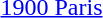<table>
<tr>
<td><a href='#'>1900 Paris</a><br></td>
<td></td>
<td></td>
<td></td>
</tr>
</table>
